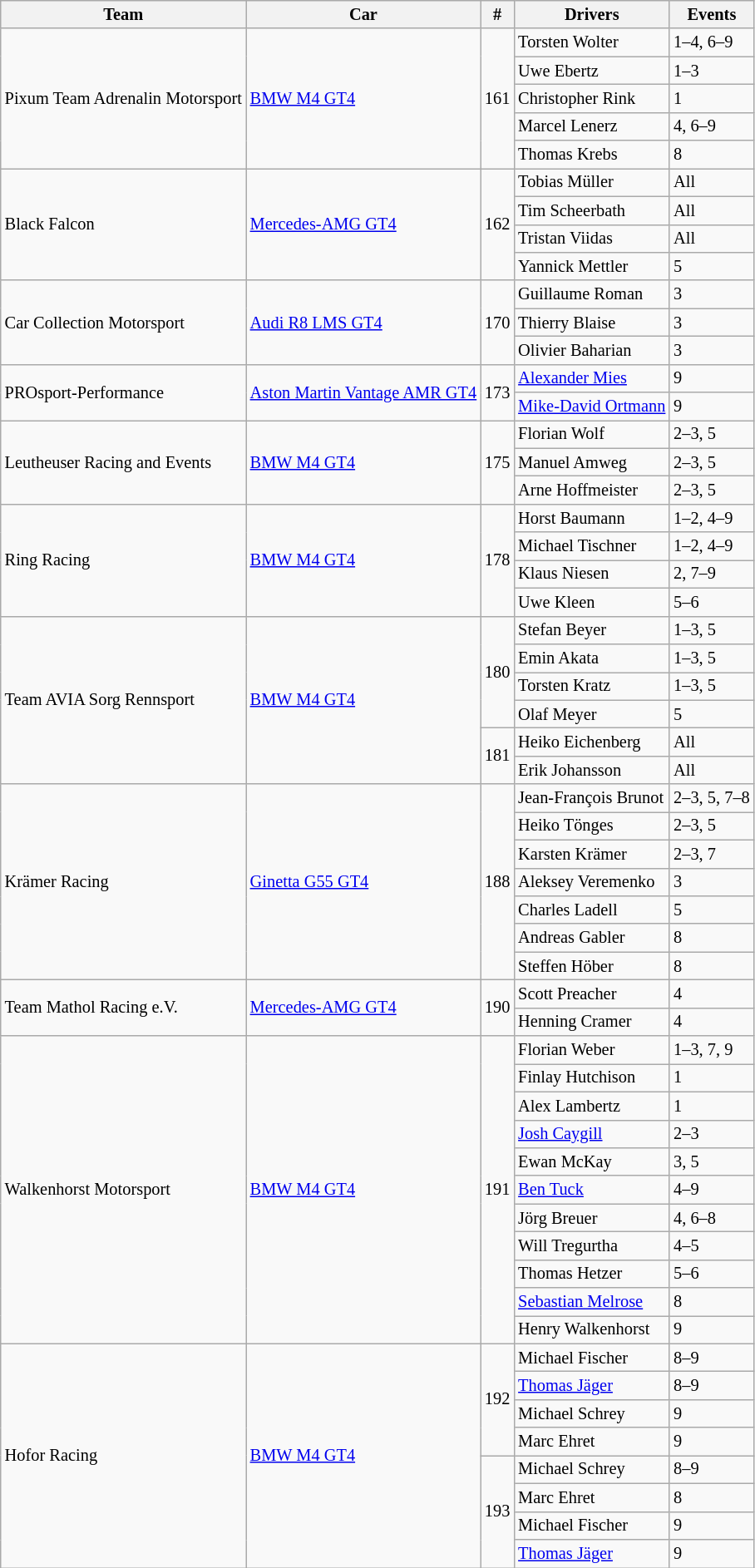<table class="wikitable" style="font-size: 85%;">
<tr>
<th>Team</th>
<th>Car</th>
<th>#</th>
<th>Drivers</th>
<th>Events</th>
</tr>
<tr>
<td rowspan=5> Pixum Team Adrenalin Motorsport</td>
<td rowspan=5><a href='#'>BMW M4 GT4</a></td>
<td rowspan=5>161</td>
<td> Torsten Wolter</td>
<td>1–4, 6–9</td>
</tr>
<tr>
<td> Uwe Ebertz</td>
<td>1–3</td>
</tr>
<tr>
<td> Christopher Rink</td>
<td>1</td>
</tr>
<tr>
<td> Marcel Lenerz</td>
<td>4, 6–9</td>
</tr>
<tr>
<td> Thomas Krebs</td>
<td>8</td>
</tr>
<tr>
<td rowspan=4> Black Falcon</td>
<td rowspan=4><a href='#'>Mercedes-AMG GT4</a></td>
<td rowspan=4>162</td>
<td> Tobias Müller</td>
<td>All</td>
</tr>
<tr>
<td> Tim Scheerbath</td>
<td>All</td>
</tr>
<tr>
<td> Tristan Viidas</td>
<td>All</td>
</tr>
<tr>
<td> Yannick Mettler</td>
<td>5</td>
</tr>
<tr>
<td rowspan=3> Car Collection Motorsport</td>
<td rowspan=3><a href='#'>Audi R8 LMS GT4</a></td>
<td rowspan=3>170</td>
<td> Guillaume Roman</td>
<td>3</td>
</tr>
<tr>
<td> Thierry Blaise</td>
<td>3</td>
</tr>
<tr>
<td> Olivier Baharian</td>
<td>3</td>
</tr>
<tr>
<td rowspan=2> PROsport-Performance</td>
<td rowspan=2><a href='#'>Aston Martin Vantage AMR GT4</a></td>
<td rowspan=2>173</td>
<td> <a href='#'>Alexander Mies</a></td>
<td>9</td>
</tr>
<tr>
<td> <a href='#'>Mike-David Ortmann</a></td>
<td>9</td>
</tr>
<tr>
<td rowspan=3> Leutheuser Racing and Events</td>
<td rowspan=3><a href='#'>BMW M4 GT4</a></td>
<td rowspan=3>175</td>
<td> Florian Wolf</td>
<td>2–3, 5</td>
</tr>
<tr>
<td> Manuel Amweg</td>
<td>2–3, 5</td>
</tr>
<tr>
<td> Arne Hoffmeister</td>
<td>2–3, 5</td>
</tr>
<tr>
<td rowspan=4> Ring Racing</td>
<td rowspan=4><a href='#'>BMW M4 GT4</a></td>
<td rowspan=4>178</td>
<td> Horst Baumann</td>
<td>1–2, 4–9</td>
</tr>
<tr>
<td> Michael Tischner</td>
<td>1–2, 4–9</td>
</tr>
<tr>
<td> Klaus Niesen</td>
<td>2, 7–9</td>
</tr>
<tr>
<td> Uwe Kleen</td>
<td>5–6</td>
</tr>
<tr>
<td rowspan=6> Team AVIA Sorg Rennsport</td>
<td rowspan=6><a href='#'>BMW M4 GT4</a></td>
<td rowspan=4>180</td>
<td> Stefan Beyer</td>
<td>1–3, 5</td>
</tr>
<tr>
<td> Emin Akata</td>
<td>1–3, 5</td>
</tr>
<tr>
<td> Torsten Kratz</td>
<td>1–3, 5</td>
</tr>
<tr>
<td> Olaf Meyer</td>
<td>5</td>
</tr>
<tr>
<td rowspan=2>181</td>
<td> Heiko Eichenberg</td>
<td>All</td>
</tr>
<tr>
<td> Erik Johansson</td>
<td>All</td>
</tr>
<tr>
<td rowspan=7> Krämer Racing</td>
<td rowspan=7><a href='#'>Ginetta G55 GT4</a></td>
<td rowspan=7>188</td>
<td> Jean-François Brunot</td>
<td>2–3, 5, 7–8</td>
</tr>
<tr>
<td> Heiko Tönges</td>
<td>2–3, 5</td>
</tr>
<tr>
<td> Karsten Krämer</td>
<td>2–3, 7</td>
</tr>
<tr>
<td> Aleksey Veremenko</td>
<td>3</td>
</tr>
<tr>
<td> Charles Ladell</td>
<td>5</td>
</tr>
<tr>
<td> Andreas Gabler</td>
<td>8</td>
</tr>
<tr>
<td> Steffen Höber</td>
<td>8</td>
</tr>
<tr>
<td rowspan=2> Team Mathol Racing e.V.</td>
<td rowspan=2><a href='#'>Mercedes-AMG GT4</a></td>
<td rowspan=2>190</td>
<td> Scott Preacher</td>
<td>4</td>
</tr>
<tr>
<td> Henning Cramer</td>
<td>4</td>
</tr>
<tr>
<td rowspan=11> Walkenhorst Motorsport</td>
<td rowspan=11><a href='#'>BMW M4 GT4</a></td>
<td rowspan=11>191</td>
<td> Florian Weber</td>
<td>1–3, 7, 9</td>
</tr>
<tr>
<td> Finlay Hutchison</td>
<td>1</td>
</tr>
<tr>
<td> Alex Lambertz</td>
<td>1</td>
</tr>
<tr>
<td> <a href='#'>Josh Caygill</a></td>
<td>2–3</td>
</tr>
<tr>
<td> Ewan McKay</td>
<td>3, 5</td>
</tr>
<tr>
<td> <a href='#'>Ben Tuck</a></td>
<td>4–9</td>
</tr>
<tr>
<td> Jörg Breuer</td>
<td>4, 6–8</td>
</tr>
<tr>
<td> Will Tregurtha</td>
<td>4–5</td>
</tr>
<tr>
<td> Thomas Hetzer</td>
<td>5–6</td>
</tr>
<tr>
<td> <a href='#'>Sebastian Melrose</a></td>
<td>8</td>
</tr>
<tr>
<td> Henry Walkenhorst</td>
<td>9</td>
</tr>
<tr>
<td rowspan=8> Hofor Racing</td>
<td rowspan=8><a href='#'>BMW M4 GT4</a></td>
<td rowspan=4>192</td>
<td> Michael Fischer</td>
<td>8–9</td>
</tr>
<tr>
<td> <a href='#'>Thomas Jäger</a></td>
<td>8–9</td>
</tr>
<tr>
<td> Michael Schrey</td>
<td>9</td>
</tr>
<tr>
<td> Marc Ehret</td>
<td>9</td>
</tr>
<tr>
<td rowspan=4>193</td>
<td> Michael Schrey</td>
<td>8–9</td>
</tr>
<tr>
<td> Marc Ehret</td>
<td>8</td>
</tr>
<tr>
<td> Michael Fischer</td>
<td>9</td>
</tr>
<tr>
<td> <a href='#'>Thomas Jäger</a></td>
<td>9</td>
</tr>
</table>
